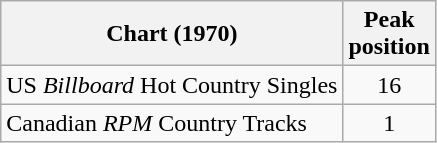<table class="wikitable sortable">
<tr>
<th>Chart (1970)</th>
<th>Peak<br>position</th>
</tr>
<tr>
<td>US <em>Billboard</em> Hot Country Singles</td>
<td align="center">16</td>
</tr>
<tr>
<td>Canadian <em>RPM</em> Country Tracks</td>
<td align="center">1</td>
</tr>
</table>
